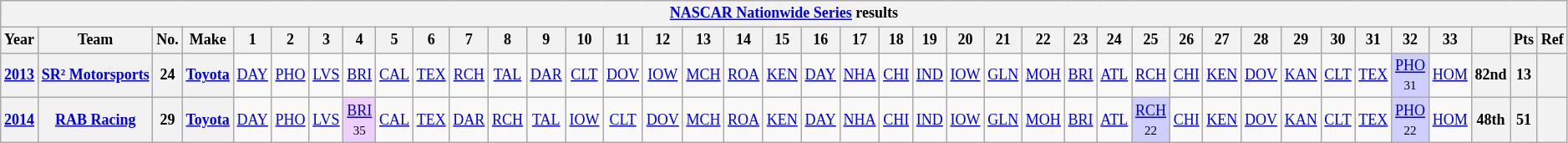<table class="wikitable" style="text-align:center; font-size:75%">
<tr>
<th colspan=42><a href='#'>NASCAR Nationwide Series</a> results</th>
</tr>
<tr>
<th>Year</th>
<th>Team</th>
<th>No.</th>
<th>Make</th>
<th>1</th>
<th>2</th>
<th>3</th>
<th>4</th>
<th>5</th>
<th>6</th>
<th>7</th>
<th>8</th>
<th>9</th>
<th>10</th>
<th>11</th>
<th>12</th>
<th>13</th>
<th>14</th>
<th>15</th>
<th>16</th>
<th>17</th>
<th>18</th>
<th>19</th>
<th>20</th>
<th>21</th>
<th>22</th>
<th>23</th>
<th>24</th>
<th>25</th>
<th>26</th>
<th>27</th>
<th>28</th>
<th>29</th>
<th>30</th>
<th>31</th>
<th>32</th>
<th>33</th>
<th></th>
<th>Pts</th>
<th>Ref</th>
</tr>
<tr>
<th><a href='#'>2013</a></th>
<th><a href='#'>SR² Motorsports</a></th>
<th>24</th>
<th><a href='#'>Toyota</a></th>
<td><a href='#'>DAY</a></td>
<td><a href='#'>PHO</a></td>
<td><a href='#'>LVS</a></td>
<td><a href='#'>BRI</a></td>
<td><a href='#'>CAL</a></td>
<td><a href='#'>TEX</a></td>
<td><a href='#'>RCH</a></td>
<td><a href='#'>TAL</a></td>
<td><a href='#'>DAR</a></td>
<td><a href='#'>CLT</a></td>
<td><a href='#'>DOV</a></td>
<td><a href='#'>IOW</a></td>
<td><a href='#'>MCH</a></td>
<td><a href='#'>ROA</a></td>
<td><a href='#'>KEN</a></td>
<td><a href='#'>DAY</a></td>
<td><a href='#'>NHA</a></td>
<td><a href='#'>CHI</a></td>
<td><a href='#'>IND</a></td>
<td><a href='#'>IOW</a></td>
<td><a href='#'>GLN</a></td>
<td><a href='#'>MOH</a></td>
<td><a href='#'>BRI</a></td>
<td><a href='#'>ATL</a></td>
<td><a href='#'>RCH</a></td>
<td><a href='#'>CHI</a></td>
<td><a href='#'>KEN</a></td>
<td><a href='#'>DOV</a></td>
<td><a href='#'>KAN</a></td>
<td><a href='#'>CLT</a></td>
<td><a href='#'>TEX</a></td>
<td style="background:#CFCFFF;"><a href='#'>PHO</a><br><small>31</small></td>
<td><a href='#'>HOM</a></td>
<th>82nd</th>
<th>13</th>
<th></th>
</tr>
<tr>
<th><a href='#'>2014</a></th>
<th><a href='#'>RAB Racing</a></th>
<th>29</th>
<th><a href='#'>Toyota</a></th>
<td><a href='#'>DAY</a></td>
<td><a href='#'>PHO</a></td>
<td><a href='#'>LVS</a></td>
<td style="background:#EFCFFF;"><a href='#'>BRI</a><br><small>35</small></td>
<td><a href='#'>CAL</a></td>
<td><a href='#'>TEX</a></td>
<td><a href='#'>DAR</a></td>
<td><a href='#'>RCH</a></td>
<td><a href='#'>TAL</a></td>
<td><a href='#'>IOW</a></td>
<td><a href='#'>CLT</a></td>
<td><a href='#'>DOV</a></td>
<td><a href='#'>MCH</a></td>
<td><a href='#'>ROA</a></td>
<td><a href='#'>KEN</a></td>
<td><a href='#'>DAY</a></td>
<td><a href='#'>NHA</a></td>
<td><a href='#'>CHI</a></td>
<td><a href='#'>IND</a></td>
<td><a href='#'>IOW</a></td>
<td><a href='#'>GLN</a></td>
<td><a href='#'>MOH</a></td>
<td><a href='#'>BRI</a></td>
<td><a href='#'>ATL</a></td>
<td style="background:#CFCFFF;"><a href='#'>RCH</a><br><small>22</small></td>
<td><a href='#'>CHI</a></td>
<td><a href='#'>KEN</a></td>
<td><a href='#'>DOV</a></td>
<td><a href='#'>KAN</a></td>
<td><a href='#'>CLT</a></td>
<td><a href='#'>TEX</a></td>
<td style="background:#CFCFFF;"><a href='#'>PHO</a><br><small>22</small></td>
<td><a href='#'>HOM</a></td>
<th>48th</th>
<th>51</th>
<th></th>
</tr>
</table>
